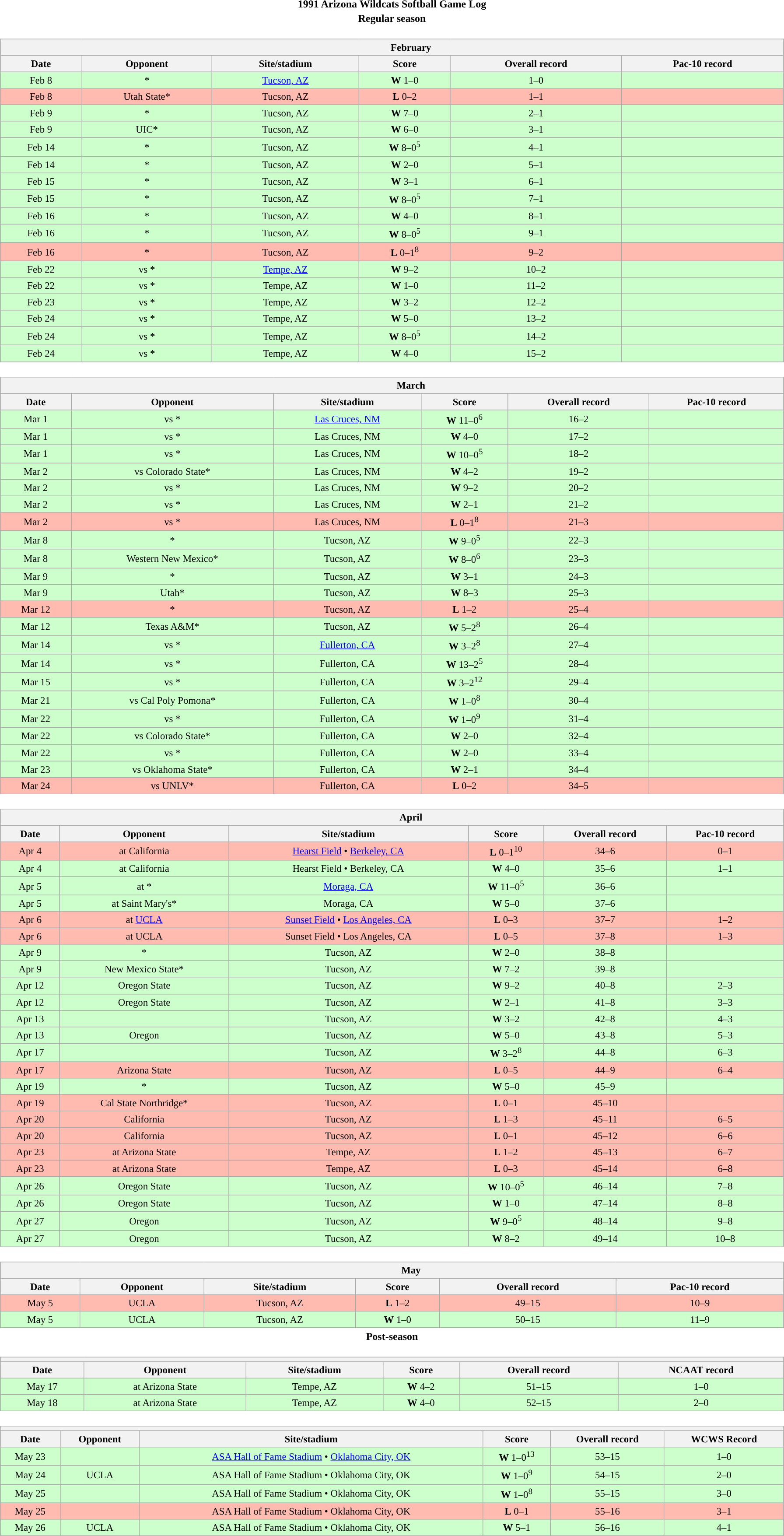<table class="toccolours" width=95% style="margin:1.5em auto; text-align:center;">
<tr>
<th colspan=2>1991 Arizona Wildcats Softball Game Log</th>
</tr>
<tr>
<th colspan=2>Regular season</th>
</tr>
<tr valign="top">
<td><br><table class="wikitable collapsible collapsed" style="margin:auto; font-size:95%; width:100%">
<tr>
<th colspan=10 style="padding-left:4em;">February</th>
</tr>
<tr>
<th>Date</th>
<th>Opponent</th>
<th>Site/stadium</th>
<th>Score</th>
<th>Overall record</th>
<th>Pac-10 record</th>
</tr>
<tr bgcolor=ccffcc>
<td>Feb 8</td>
<td>*</td>
<td><a href='#'>Tucson, AZ</a></td>
<td><strong>W</strong> 1–0</td>
<td>1–0</td>
<td></td>
</tr>
<tr bgcolor=ffbbb>
<td>Feb 8</td>
<td>Utah State*</td>
<td>Tucson, AZ</td>
<td><strong>L</strong> 0–2</td>
<td>1–1</td>
<td></td>
</tr>
<tr bgcolor=ccffcc>
<td>Feb 9</td>
<td>*</td>
<td>Tucson, AZ</td>
<td><strong>W</strong> 7–0</td>
<td>2–1</td>
<td></td>
</tr>
<tr bgcolor=ccffcc>
<td>Feb 9</td>
<td>UIC*</td>
<td>Tucson, AZ</td>
<td><strong>W</strong> 6–0</td>
<td>3–1</td>
<td></td>
</tr>
<tr bgcolor=ccffcc>
<td>Feb 14</td>
<td>*</td>
<td>Tucson, AZ</td>
<td><strong>W</strong> 8–0<sup>5</sup></td>
<td>4–1</td>
<td></td>
</tr>
<tr bgcolor=ccffcc>
<td>Feb 14</td>
<td>*</td>
<td>Tucson, AZ</td>
<td><strong>W</strong> 2–0</td>
<td>5–1</td>
<td></td>
</tr>
<tr bgcolor=ccffcc>
<td>Feb 15</td>
<td>*</td>
<td>Tucson, AZ</td>
<td><strong>W</strong> 3–1</td>
<td>6–1</td>
<td></td>
</tr>
<tr bgcolor=ccffcc>
<td>Feb 15</td>
<td>*</td>
<td>Tucson, AZ</td>
<td><strong>W</strong> 8–0<sup>5</sup></td>
<td>7–1</td>
<td></td>
</tr>
<tr bgcolor=ccffcc>
<td>Feb 16</td>
<td>*</td>
<td>Tucson, AZ</td>
<td><strong>W</strong> 4–0</td>
<td>8–1</td>
<td></td>
</tr>
<tr bgcolor=ccffcc>
<td>Feb 16</td>
<td>*</td>
<td>Tucson, AZ</td>
<td><strong>W</strong> 8–0<sup>5</sup></td>
<td>9–1</td>
<td></td>
</tr>
<tr bgcolor=ffbbb>
<td>Feb 16</td>
<td>*</td>
<td>Tucson, AZ</td>
<td><strong>L</strong> 0–1<sup>8</sup></td>
<td>9–2</td>
<td></td>
</tr>
<tr bgcolor=ccffcc>
<td>Feb 22</td>
<td>vs *</td>
<td><a href='#'>Tempe, AZ</a></td>
<td><strong>W</strong> 9–2</td>
<td>10–2</td>
<td></td>
</tr>
<tr bgcolor=ccffcc>
<td>Feb 22</td>
<td>vs *</td>
<td>Tempe, AZ</td>
<td><strong>W</strong> 1–0</td>
<td>11–2</td>
<td></td>
</tr>
<tr bgcolor=ccffcc>
<td>Feb 23</td>
<td>vs *</td>
<td>Tempe, AZ</td>
<td><strong>W</strong> 3–2</td>
<td>12–2</td>
<td></td>
</tr>
<tr bgcolor=ccffcc>
<td>Feb 24</td>
<td>vs *</td>
<td>Tempe, AZ</td>
<td><strong>W</strong> 5–0</td>
<td>13–2</td>
<td></td>
</tr>
<tr bgcolor=ccffcc>
<td>Feb 24</td>
<td>vs *</td>
<td>Tempe, AZ</td>
<td><strong>W</strong> 8–0<sup>5</sup></td>
<td>14–2</td>
<td></td>
</tr>
<tr bgcolor=ccffcc>
<td>Feb 24</td>
<td>vs *</td>
<td>Tempe, AZ</td>
<td><strong>W</strong> 4–0</td>
<td>15–2</td>
<td></td>
</tr>
<tr>
</tr>
</table>
</td>
</tr>
<tr>
<td><br><table class="wikitable collapsible collapsed" style="margin:auto; font-size:95%; width:100%">
<tr>
<th colspan=10 style="padding-left:4em;">March</th>
</tr>
<tr>
<th>Date</th>
<th>Opponent</th>
<th>Site/stadium</th>
<th>Score</th>
<th>Overall record</th>
<th>Pac-10 record</th>
</tr>
<tr bgcolor=ccffcc>
<td>Mar 1</td>
<td>vs *</td>
<td><a href='#'>Las Cruces, NM</a></td>
<td><strong>W</strong> 11–0<sup>6</sup></td>
<td>16–2</td>
<td></td>
</tr>
<tr bgcolor=ccffcc>
<td>Mar 1</td>
<td>vs *</td>
<td>Las Cruces, NM</td>
<td><strong>W</strong> 4–0</td>
<td>17–2</td>
<td></td>
</tr>
<tr bgcolor=ccffcc>
<td>Mar 1</td>
<td>vs *</td>
<td>Las Cruces, NM</td>
<td><strong>W</strong> 10–0<sup>5</sup></td>
<td>18–2</td>
<td></td>
</tr>
<tr bgcolor=ccffcc>
<td>Mar 2</td>
<td>vs Colorado State*</td>
<td>Las Cruces, NM</td>
<td><strong>W</strong> 4–2</td>
<td>19–2</td>
<td></td>
</tr>
<tr bgcolor=ccffcc>
<td>Mar 2</td>
<td>vs *</td>
<td>Las Cruces, NM</td>
<td><strong>W</strong> 9–2</td>
<td>20–2</td>
<td></td>
</tr>
<tr bgcolor=ccffcc>
<td>Mar 2</td>
<td>vs *</td>
<td>Las Cruces, NM</td>
<td><strong>W</strong> 2–1</td>
<td>21–2</td>
<td></td>
</tr>
<tr bgcolor=ffbbb>
<td>Mar 2</td>
<td>vs *</td>
<td>Las Cruces, NM</td>
<td><strong>L</strong> 0–1<sup>8</sup></td>
<td>21–3</td>
<td></td>
</tr>
<tr bgcolor=ccffcc>
<td>Mar 8</td>
<td>*</td>
<td>Tucson, AZ</td>
<td><strong>W</strong> 9–0<sup>5</sup></td>
<td>22–3</td>
<td></td>
</tr>
<tr bgcolor=ccffcc>
<td>Mar 8</td>
<td>Western New Mexico*</td>
<td>Tucson, AZ</td>
<td><strong>W</strong> 8–0<sup>6</sup></td>
<td>23–3</td>
<td></td>
</tr>
<tr bgcolor=ccffcc>
<td>Mar 9</td>
<td>*</td>
<td>Tucson, AZ</td>
<td><strong>W</strong> 3–1</td>
<td>24–3</td>
<td></td>
</tr>
<tr bgcolor=ccffcc>
<td>Mar 9</td>
<td>Utah*</td>
<td>Tucson, AZ</td>
<td><strong>W</strong> 8–3</td>
<td>25–3</td>
<td></td>
</tr>
<tr bgcolor=ffbbb>
<td>Mar 12</td>
<td>*</td>
<td>Tucson, AZ</td>
<td><strong>L</strong> 1–2</td>
<td>25–4</td>
<td></td>
</tr>
<tr bgcolor=ccffcc>
<td>Mar 12</td>
<td>Texas A&M*</td>
<td>Tucson, AZ</td>
<td><strong>W</strong> 5–2<sup>8</sup></td>
<td>26–4</td>
<td></td>
</tr>
<tr bgcolor=ccffcc>
<td>Mar 14</td>
<td>vs *</td>
<td><a href='#'>Fullerton, CA</a></td>
<td><strong>W</strong> 3–2<sup>8</sup></td>
<td>27–4</td>
<td></td>
</tr>
<tr bgcolor=ccffcc>
<td>Mar 14</td>
<td>vs *</td>
<td>Fullerton, CA</td>
<td><strong>W</strong> 13–2<sup>5</sup></td>
<td>28–4</td>
<td></td>
</tr>
<tr bgcolor=ccffcc>
<td>Mar 15</td>
<td>vs *</td>
<td>Fullerton, CA</td>
<td><strong>W</strong> 3–2<sup>12</sup></td>
<td>29–4</td>
<td></td>
</tr>
<tr bgcolor=ccffcc>
<td>Mar 21</td>
<td>vs Cal Poly Pomona*</td>
<td>Fullerton, CA</td>
<td><strong>W</strong> 1–0<sup>8</sup></td>
<td>30–4</td>
<td></td>
</tr>
<tr bgcolor=ccffcc>
<td>Mar 22</td>
<td>vs *</td>
<td>Fullerton, CA</td>
<td><strong>W</strong> 1–0<sup>9</sup></td>
<td>31–4</td>
<td></td>
</tr>
<tr bgcolor=ccffcc>
<td>Mar 22</td>
<td>vs Colorado State*</td>
<td>Fullerton, CA</td>
<td><strong>W</strong> 2–0</td>
<td>32–4</td>
<td></td>
</tr>
<tr bgcolor=ccffcc>
<td>Mar 22</td>
<td>vs *</td>
<td>Fullerton, CA</td>
<td><strong>W</strong> 2–0</td>
<td>33–4</td>
<td></td>
</tr>
<tr bgcolor=ccffcc>
<td>Mar 23</td>
<td>vs Oklahoma State*</td>
<td>Fullerton, CA</td>
<td><strong>W</strong> 2–1</td>
<td>34–4</td>
<td></td>
</tr>
<tr bgcolor=ffbbb>
<td>Mar 24</td>
<td>vs UNLV*</td>
<td>Fullerton, CA</td>
<td><strong>L</strong> 0–2</td>
<td>34–5</td>
<td></td>
</tr>
</table>
</td>
</tr>
<tr>
<td><br><table class="wikitable collapsible collapsed" style="margin:auto; font-size:95%; width:100%">
<tr>
<th colspan=10 style="padding-left:4em;">April</th>
</tr>
<tr>
<th>Date</th>
<th>Opponent</th>
<th>Site/stadium</th>
<th>Score</th>
<th>Overall record</th>
<th>Pac-10 record</th>
</tr>
<tr bgcolor=ffbbb>
<td>Apr 4</td>
<td>at California</td>
<td><a href='#'>Hearst Field</a> • <a href='#'>Berkeley, CA</a></td>
<td><strong>L</strong> 0–1<sup>10</sup></td>
<td>34–6</td>
<td>0–1</td>
</tr>
<tr bgcolor=ccffcc>
<td>Apr 4</td>
<td>at California</td>
<td>Hearst Field • Berkeley, CA</td>
<td><strong>W</strong> 4–0</td>
<td>35–6</td>
<td>1–1</td>
</tr>
<tr bgcolor=ccffcc>
<td>Apr 5</td>
<td>at *</td>
<td><a href='#'>Moraga, CA</a></td>
<td><strong>W</strong> 11–0<sup>5</sup></td>
<td>36–6</td>
<td></td>
</tr>
<tr bgcolor=ccffcc>
<td>Apr 5</td>
<td>at Saint Mary's*</td>
<td>Moraga, CA</td>
<td><strong>W</strong> 5–0</td>
<td>37–6</td>
<td></td>
</tr>
<tr bgcolor=ffbbb>
<td>Apr 6</td>
<td>at <a href='#'>UCLA</a></td>
<td><a href='#'>Sunset Field</a> • <a href='#'>Los Angeles, CA</a></td>
<td><strong>L</strong> 0–3</td>
<td>37–7</td>
<td>1–2</td>
</tr>
<tr bgcolor=ffbbb>
<td>Apr 6</td>
<td>at UCLA</td>
<td>Sunset Field • Los Angeles, CA</td>
<td><strong>L</strong> 0–5</td>
<td>37–8</td>
<td>1–3</td>
</tr>
<tr bgcolor=ccffcc>
<td>Apr 9</td>
<td>*</td>
<td>Tucson, AZ</td>
<td><strong>W</strong> 2–0</td>
<td>38–8</td>
<td></td>
</tr>
<tr bgcolor=ccffcc>
<td>Apr 9</td>
<td>New Mexico State*</td>
<td>Tucson, AZ</td>
<td><strong>W</strong> 7–2</td>
<td>39–8</td>
<td></td>
</tr>
<tr bgcolor=ccffcc>
<td>Apr 12</td>
<td>Oregon State</td>
<td>Tucson, AZ</td>
<td><strong>W</strong> 9–2</td>
<td>40–8</td>
<td>2–3</td>
</tr>
<tr bgcolor=ccffcc>
<td>Apr 12</td>
<td>Oregon State</td>
<td>Tucson, AZ</td>
<td><strong>W</strong> 2–1</td>
<td>41–8</td>
<td>3–3</td>
</tr>
<tr bgcolor=ccffcc>
<td>Apr 13</td>
<td></td>
<td>Tucson, AZ</td>
<td><strong>W</strong> 3–2</td>
<td>42–8</td>
<td>4–3</td>
</tr>
<tr bgcolor=ccffcc>
<td>Apr 13</td>
<td>Oregon</td>
<td>Tucson, AZ</td>
<td><strong>W</strong> 5–0</td>
<td>43–8</td>
<td>5–3</td>
</tr>
<tr bgcolor=ccffcc>
<td>Apr 17</td>
<td></td>
<td>Tucson, AZ</td>
<td><strong>W</strong> 3–2<sup>8</sup></td>
<td>44–8</td>
<td>6–3</td>
</tr>
<tr bgcolor=ffbbb>
<td>Apr 17</td>
<td>Arizona State</td>
<td>Tucson, AZ</td>
<td><strong>L</strong> 0–5</td>
<td>44–9</td>
<td>6–4</td>
</tr>
<tr bgcolor=ccffcc>
<td>Apr 19</td>
<td>*</td>
<td>Tucson, AZ</td>
<td><strong>W</strong> 5–0</td>
<td>45–9</td>
<td></td>
</tr>
<tr bgcolor=ffbbb>
<td>Apr 19</td>
<td>Cal State Northridge*</td>
<td>Tucson, AZ</td>
<td><strong>L</strong> 0–1</td>
<td>45–10</td>
<td></td>
</tr>
<tr bgcolor=ffbbb>
<td>Apr 20</td>
<td>California</td>
<td>Tucson, AZ</td>
<td><strong>L</strong> 1–3</td>
<td>45–11</td>
<td>6–5</td>
</tr>
<tr bgcolor=ffbbb>
<td>Apr 20</td>
<td>California</td>
<td>Tucson, AZ</td>
<td><strong>L</strong> 0–1</td>
<td>45–12</td>
<td>6–6</td>
</tr>
<tr bgcolor=ffbbb>
<td>Apr 23</td>
<td>at Arizona State</td>
<td>Tempe, AZ</td>
<td><strong>L</strong> 1–2</td>
<td>45–13</td>
<td>6–7</td>
</tr>
<tr bgcolor=ffbbb>
<td>Apr 23</td>
<td>at Arizona State</td>
<td>Tempe, AZ</td>
<td><strong>L</strong> 0–3</td>
<td>45–14</td>
<td>6–8</td>
</tr>
<tr bgcolor=ccffcc>
<td>Apr 26</td>
<td>Oregon State</td>
<td>Tucson, AZ</td>
<td><strong>W</strong> 10–0<sup>5</sup></td>
<td>46–14</td>
<td>7–8</td>
</tr>
<tr bgcolor=ccffcc>
<td>Apr 26</td>
<td>Oregon State</td>
<td>Tucson, AZ</td>
<td><strong>W</strong> 1–0</td>
<td>47–14</td>
<td>8–8</td>
</tr>
<tr bgcolor=ccffcc>
<td>Apr 27</td>
<td>Oregon</td>
<td>Tucson, AZ</td>
<td><strong>W</strong> 9–0<sup>5</sup></td>
<td>48–14</td>
<td>9–8</td>
</tr>
<tr bgcolor=ccffcc>
<td>Apr 27</td>
<td>Oregon</td>
<td>Tucson, AZ</td>
<td><strong>W</strong> 8–2</td>
<td>49–14</td>
<td>10–8</td>
</tr>
</table>
</td>
</tr>
<tr>
<td><br><table class="wikitable collapsible collapsed" style="margin:auto; font-size:95%; width:100%">
<tr>
<th colspan=10 style="padding-left:4em;">May</th>
</tr>
<tr>
<th>Date</th>
<th>Opponent</th>
<th>Site/stadium</th>
<th>Score</th>
<th>Overall record</th>
<th>Pac-10 record</th>
</tr>
<tr bgcolor=ffbbb>
<td>May 5</td>
<td>UCLA</td>
<td>Tucson, AZ</td>
<td><strong>L</strong> 1–2</td>
<td>49–15</td>
<td>10–9</td>
</tr>
<tr bgcolor=ccffcc>
<td>May 5</td>
<td>UCLA</td>
<td>Tucson, AZ</td>
<td><strong>W</strong> 1–0</td>
<td>50–15</td>
<td>11–9</td>
</tr>
</table>
</td>
</tr>
<tr>
<th colspan=2>Post-season</th>
</tr>
<tr>
<td><br><table class="wikitable collapsible collapsed" style="margin:auto; font-size:95%; width:100%">
<tr>
<th colspan=10 style="padding-left:4em;"><a href='#'></a></th>
</tr>
<tr>
<th>Date</th>
<th>Opponent</th>
<th>Site/stadium</th>
<th>Score</th>
<th>Overall record</th>
<th>NCAAT record</th>
</tr>
<tr bgcolor=ccffcc>
<td>May 17</td>
<td>at Arizona State</td>
<td>Tempe, AZ</td>
<td><strong>W</strong> 4–2</td>
<td>51–15</td>
<td>1–0</td>
</tr>
<tr bgcolor=ccffcc>
<td>May 18</td>
<td>at Arizona State</td>
<td>Tempe, AZ</td>
<td><strong>W</strong> 4–0</td>
<td>52–15</td>
<td>2–0</td>
</tr>
</table>
</td>
</tr>
<tr>
<td><br><table class="wikitable collapsible collapsed" style="margin:auto; font-size:95%; width:100%">
<tr>
<th colspan=10 style="padding-left:4em;"><a href='#'></a></th>
</tr>
<tr>
<th>Date</th>
<th>Opponent</th>
<th>Site/stadium</th>
<th>Score</th>
<th>Overall record</th>
<th>WCWS Record</th>
</tr>
<tr bgcolor=ccffcc>
<td>May 23</td>
<td></td>
<td><a href='#'>ASA Hall of Fame Stadium</a> • <a href='#'>Oklahoma City, OK</a></td>
<td><strong>W</strong> 1–0<sup>13</sup></td>
<td>53–15</td>
<td>1–0</td>
</tr>
<tr bgcolor=ccffcc>
<td>May 24</td>
<td>UCLA</td>
<td>ASA Hall of Fame Stadium • Oklahoma City, OK</td>
<td><strong>W</strong> 1–0<sup>9</sup></td>
<td>54–15</td>
<td>2–0</td>
</tr>
<tr bgcolor=ccffcc>
<td>May 25</td>
<td></td>
<td>ASA Hall of Fame Stadium • Oklahoma City, OK</td>
<td><strong>W</strong> 1–0<sup>8</sup></td>
<td>55–15</td>
<td>3–0</td>
</tr>
<tr bgcolor=ffbbb>
<td>May 25</td>
<td></td>
<td>ASA Hall of Fame Stadium • Oklahoma City, OK</td>
<td><strong>L</strong> 0–1</td>
<td>55–16</td>
<td>3–1</td>
</tr>
<tr bgcolor=ccffcc>
<td>May 26</td>
<td>UCLA</td>
<td>ASA Hall of Fame Stadium • Oklahoma City, OK</td>
<td><strong>W</strong> 5–1</td>
<td>56–16</td>
<td>4–1</td>
</tr>
</table>
</td>
</tr>
</table>
